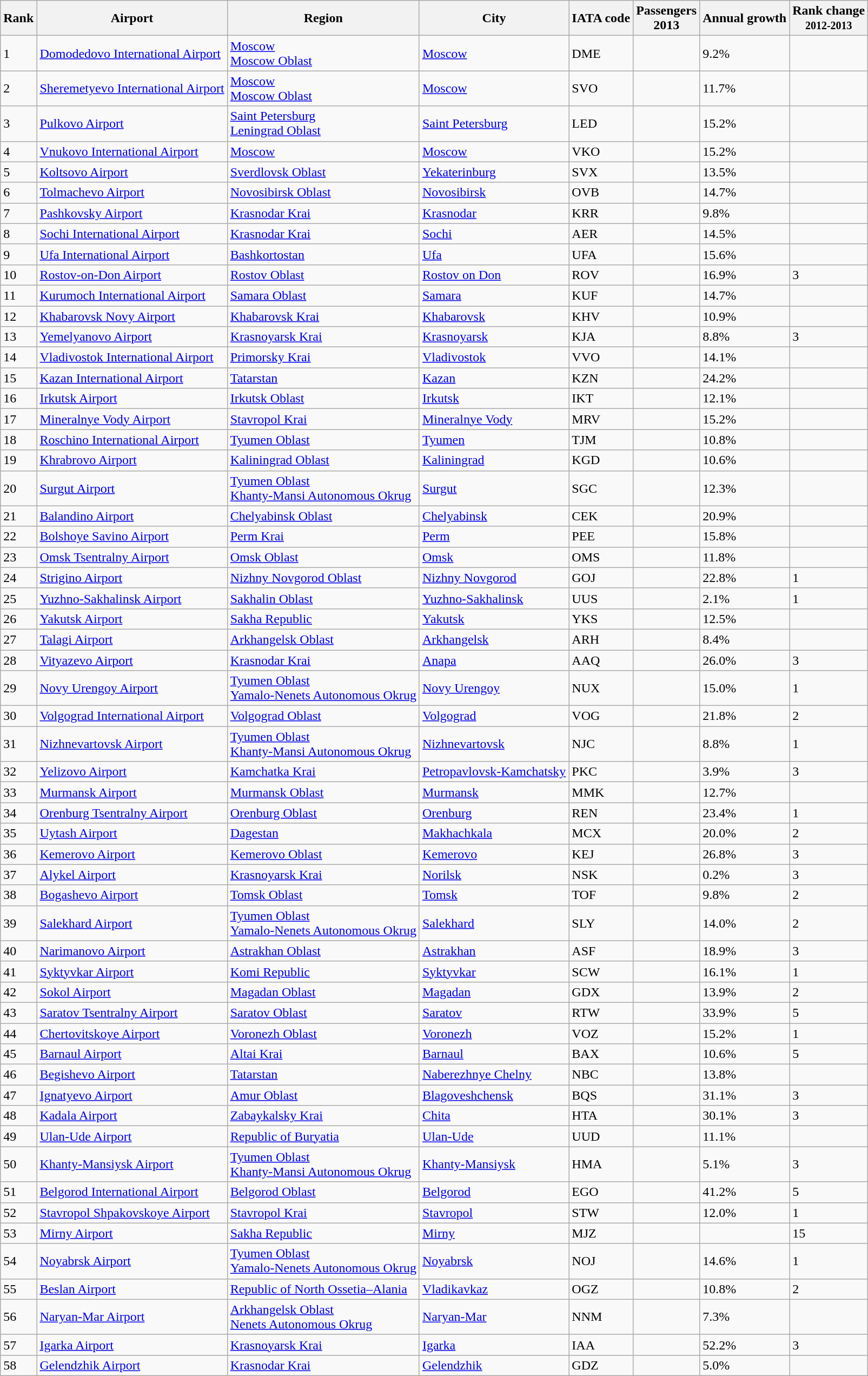<table class="wikitable sortable">
<tr>
<th>Rank</th>
<th>Airport</th>
<th>Region</th>
<th>City</th>
<th>IATA code</th>
<th>Passengers<br>2013</th>
<th>Annual growth</th>
<th>Rank change <br><small>2012-2013</small></th>
</tr>
<tr>
<td>1</td>
<td><a href='#'>Domodedovo International Airport</a></td>
<td><a href='#'>Moscow</a><br><a href='#'>Moscow Oblast</a></td>
<td><a href='#'>Moscow</a></td>
<td>DME</td>
<td style="text-align: right"></td>
<td>  9.2%</td>
<td></td>
</tr>
<tr>
<td>2</td>
<td><a href='#'>Sheremetyevo International Airport</a></td>
<td><a href='#'>Moscow</a><br><a href='#'>Moscow Oblast</a></td>
<td><a href='#'>Moscow</a></td>
<td>SVO</td>
<td style="text-align: right"></td>
<td>  11.7%</td>
<td></td>
</tr>
<tr>
<td>3</td>
<td><a href='#'>Pulkovo Airport</a></td>
<td><a href='#'>Saint Petersburg</a><br><a href='#'>Leningrad Oblast</a></td>
<td><a href='#'>Saint Petersburg</a></td>
<td>LED</td>
<td style="text-align: right"></td>
<td>  15.2%</td>
<td></td>
</tr>
<tr>
<td>4</td>
<td><a href='#'>Vnukovo International Airport</a></td>
<td><a href='#'>Moscow</a></td>
<td><a href='#'>Moscow</a></td>
<td>VKO</td>
<td style="text-align: right"></td>
<td>  15.2%</td>
<td></td>
</tr>
<tr>
<td>5</td>
<td><a href='#'>Koltsovo Airport</a></td>
<td><a href='#'>Sverdlovsk Oblast</a></td>
<td><a href='#'>Yekaterinburg</a></td>
<td>SVX</td>
<td style="text-align: right"></td>
<td>  13.5%</td>
<td></td>
</tr>
<tr>
<td>6</td>
<td><a href='#'>Tolmachevo Airport</a></td>
<td><a href='#'>Novosibirsk Oblast</a></td>
<td><a href='#'>Novosibirsk</a></td>
<td>OVB</td>
<td style="text-align: right"></td>
<td>  14.7%</td>
<td></td>
</tr>
<tr>
<td>7</td>
<td><a href='#'>Pashkovsky Airport</a></td>
<td><a href='#'>Krasnodar Krai</a></td>
<td><a href='#'>Krasnodar</a></td>
<td>KRR</td>
<td style="text-align: right"></td>
<td>  9.8%</td>
<td></td>
</tr>
<tr>
<td>8</td>
<td><a href='#'>Sochi International Airport</a></td>
<td><a href='#'>Krasnodar Krai</a></td>
<td><a href='#'>Sochi</a></td>
<td>AER</td>
<td style="text-align: right"></td>
<td>  14.5%</td>
<td></td>
</tr>
<tr>
<td>9</td>
<td><a href='#'>Ufa International Airport</a></td>
<td><a href='#'>Bashkortostan</a></td>
<td><a href='#'>Ufa</a></td>
<td>UFA</td>
<td style="text-align: right"></td>
<td>  15.6%</td>
<td></td>
</tr>
<tr>
<td>10</td>
<td><a href='#'>Rostov-on-Don Airport</a></td>
<td><a href='#'>Rostov Oblast</a></td>
<td><a href='#'>Rostov on Don</a></td>
<td>ROV</td>
<td style="text-align: right"></td>
<td>  16.9%</td>
<td> 3</td>
</tr>
<tr>
<td>11</td>
<td><a href='#'>Kurumoch International Airport</a></td>
<td><a href='#'>Samara Oblast</a></td>
<td><a href='#'>Samara</a></td>
<td>KUF</td>
<td style="text-align: right"></td>
<td>  14.7%</td>
<td></td>
</tr>
<tr>
<td>12</td>
<td><a href='#'>Khabarovsk Novy Airport</a></td>
<td><a href='#'>Khabarovsk Krai</a></td>
<td><a href='#'>Khabarovsk</a></td>
<td>KHV</td>
<td style="text-align: right"></td>
<td>  10.9%</td>
<td></td>
</tr>
<tr>
<td>13</td>
<td><a href='#'>Yemelyanovo Airport</a></td>
<td><a href='#'>Krasnoyarsk Krai</a></td>
<td><a href='#'>Krasnoyarsk</a></td>
<td>KJA</td>
<td style="text-align: right"></td>
<td>  8.8%</td>
<td> 3</td>
</tr>
<tr>
<td>14</td>
<td><a href='#'>Vladivostok International Airport</a></td>
<td><a href='#'>Primorsky Krai</a></td>
<td><a href='#'>Vladivostok</a></td>
<td>VVO</td>
<td style="text-align: right"></td>
<td>  14.1%</td>
<td></td>
</tr>
<tr>
<td>15</td>
<td><a href='#'>Kazan International Airport</a></td>
<td><a href='#'>Tatarstan</a></td>
<td><a href='#'>Kazan</a></td>
<td>KZN</td>
<td style="text-align: right"></td>
<td>  24.2%</td>
<td></td>
</tr>
<tr>
<td>16</td>
<td><a href='#'>Irkutsk Airport</a></td>
<td><a href='#'>Irkutsk Oblast</a></td>
<td><a href='#'>Irkutsk</a></td>
<td>IKT</td>
<td style="text-align: right"></td>
<td>  12.1%</td>
<td></td>
</tr>
<tr>
<td>17</td>
<td><a href='#'>Mineralnye Vody Airport</a></td>
<td><a href='#'>Stavropol Krai</a></td>
<td><a href='#'>Mineralnye Vody</a></td>
<td>MRV</td>
<td style="text-align: right"></td>
<td>  15.2%</td>
<td></td>
</tr>
<tr>
<td>18</td>
<td><a href='#'>Roschino International Airport</a></td>
<td><a href='#'>Tyumen Oblast</a></td>
<td><a href='#'>Tyumen</a></td>
<td>TJM</td>
<td style="text-align: right"></td>
<td>  10.8%</td>
<td></td>
</tr>
<tr>
<td>19</td>
<td><a href='#'>Khrabrovo Airport</a></td>
<td><a href='#'>Kaliningrad Oblast</a></td>
<td><a href='#'>Kaliningrad</a></td>
<td>KGD</td>
<td style="text-align: right"></td>
<td>  10.6%</td>
<td></td>
</tr>
<tr>
<td>20</td>
<td><a href='#'>Surgut Airport</a></td>
<td><a href='#'>Tyumen Oblast</a><br><a href='#'>Khanty-Mansi Autonomous Okrug</a></td>
<td><a href='#'>Surgut</a></td>
<td>SGC</td>
<td style="text-align: right"></td>
<td>  12.3%</td>
<td></td>
</tr>
<tr>
<td>21</td>
<td><a href='#'>Balandino Airport</a></td>
<td><a href='#'>Chelyabinsk Oblast</a></td>
<td><a href='#'>Chelyabinsk</a></td>
<td>CEK</td>
<td style="text-align: right"></td>
<td>  20.9%</td>
<td></td>
</tr>
<tr>
<td>22</td>
<td><a href='#'>Bolshoye Savino Airport</a></td>
<td><a href='#'>Perm Krai</a></td>
<td><a href='#'>Perm</a></td>
<td>PEE</td>
<td style="text-align: right"></td>
<td>  15.8%</td>
<td></td>
</tr>
<tr>
<td>23</td>
<td><a href='#'>Omsk Tsentralny Airport</a></td>
<td><a href='#'>Omsk Oblast</a></td>
<td><a href='#'>Omsk</a></td>
<td>OMS</td>
<td style="text-align: right"></td>
<td>  11.8%</td>
<td></td>
</tr>
<tr>
<td>24</td>
<td><a href='#'>Strigino Airport</a></td>
<td><a href='#'>Nizhny Novgorod Oblast</a></td>
<td><a href='#'>Nizhny Novgorod</a></td>
<td>GOJ</td>
<td style="text-align: right"></td>
<td>  22.8%</td>
<td> 1</td>
</tr>
<tr>
<td>25</td>
<td><a href='#'>Yuzhno-Sakhalinsk Airport</a></td>
<td><a href='#'>Sakhalin Oblast</a></td>
<td><a href='#'>Yuzhno-Sakhalinsk</a></td>
<td>UUS</td>
<td style="text-align: right"></td>
<td>  2.1%</td>
<td> 1</td>
</tr>
<tr>
<td>26</td>
<td><a href='#'>Yakutsk Airport</a></td>
<td><a href='#'>Sakha Republic</a></td>
<td><a href='#'>Yakutsk</a></td>
<td>YKS</td>
<td style="text-align: right"></td>
<td>  12.5%</td>
<td></td>
</tr>
<tr>
<td>27</td>
<td><a href='#'>Talagi Airport</a></td>
<td><a href='#'>Arkhangelsk Oblast</a></td>
<td><a href='#'>Arkhangelsk</a></td>
<td>ARH</td>
<td style="text-align: right"></td>
<td>  8.4%</td>
<td></td>
</tr>
<tr>
<td>28</td>
<td><a href='#'>Vityazevo Airport</a></td>
<td><a href='#'>Krasnodar Krai</a></td>
<td><a href='#'>Anapa</a></td>
<td>AAQ</td>
<td style="text-align: right"></td>
<td>  26.0%</td>
<td> 3</td>
</tr>
<tr>
<td>29</td>
<td><a href='#'>Novy Urengoy Airport</a></td>
<td><a href='#'>Tyumen Oblast</a><br><a href='#'>Yamalo-Nenets Autonomous Okrug</a></td>
<td><a href='#'>Novy Urengoy</a></td>
<td>NUX</td>
<td style="text-align: right"></td>
<td>  15.0%</td>
<td> 1</td>
</tr>
<tr>
<td>30</td>
<td><a href='#'>Volgograd International Airport</a></td>
<td><a href='#'>Volgograd Oblast</a></td>
<td><a href='#'>Volgograd</a></td>
<td>VOG</td>
<td style="text-align: right"></td>
<td>  21.8%</td>
<td> 2</td>
</tr>
<tr>
<td>31</td>
<td><a href='#'>Nizhnevartovsk Airport</a></td>
<td><a href='#'>Tyumen Oblast</a><br><a href='#'>Khanty-Mansi Autonomous Okrug</a></td>
<td><a href='#'>Nizhnevartovsk</a></td>
<td>NJC</td>
<td style="text-align: right"></td>
<td>  8.8%</td>
<td> 1</td>
</tr>
<tr>
<td>32</td>
<td><a href='#'>Yelizovo Airport</a></td>
<td><a href='#'>Kamchatka Krai</a></td>
<td><a href='#'>Petropavlovsk-Kamchatsky</a></td>
<td>PKC</td>
<td style="text-align: right"></td>
<td>  3.9%</td>
<td> 3</td>
</tr>
<tr>
<td>33</td>
<td><a href='#'>Murmansk Airport</a></td>
<td><a href='#'>Murmansk Oblast</a></td>
<td><a href='#'>Murmansk</a></td>
<td>MMK</td>
<td style="text-align: right"></td>
<td>  12.7%</td>
<td></td>
</tr>
<tr>
<td>34</td>
<td><a href='#'>Orenburg Tsentralny Airport</a></td>
<td><a href='#'>Orenburg Oblast</a></td>
<td><a href='#'>Orenburg</a></td>
<td>REN</td>
<td style="text-align: right"></td>
<td>  23.4%</td>
<td> 1</td>
</tr>
<tr>
<td>35</td>
<td><a href='#'>Uytash Airport</a></td>
<td><a href='#'>Dagestan</a></td>
<td><a href='#'>Makhachkala</a></td>
<td>MCX</td>
<td style="text-align: right"></td>
<td>  20.0%</td>
<td> 2</td>
</tr>
<tr>
<td>36</td>
<td><a href='#'>Kemerovo Airport</a></td>
<td><a href='#'>Kemerovo Oblast</a></td>
<td><a href='#'>Kemerovo</a></td>
<td>KEJ</td>
<td style="text-align: right"></td>
<td>  26.8%</td>
<td> 3</td>
</tr>
<tr>
<td>37</td>
<td><a href='#'>Alykel Airport</a></td>
<td><a href='#'>Krasnoyarsk Krai</a></td>
<td><a href='#'>Norilsk</a></td>
<td>NSK</td>
<td style="text-align: right"></td>
<td>  0.2%</td>
<td> 3</td>
</tr>
<tr>
<td>38</td>
<td><a href='#'>Bogashevo Airport</a></td>
<td><a href='#'>Tomsk Oblast</a></td>
<td><a href='#'>Tomsk</a></td>
<td>TOF</td>
<td style="text-align: right"></td>
<td>  9.8%</td>
<td> 2</td>
</tr>
<tr>
<td>39</td>
<td><a href='#'>Salekhard Airport</a></td>
<td><a href='#'>Tyumen Oblast</a><br><a href='#'>Yamalo-Nenets Autonomous Okrug</a></td>
<td><a href='#'>Salekhard</a></td>
<td>SLY</td>
<td style="text-align: right"></td>
<td>  14.0%</td>
<td> 2</td>
</tr>
<tr>
<td>40</td>
<td><a href='#'>Narimanovo Airport</a></td>
<td><a href='#'>Astrakhan Oblast</a></td>
<td><a href='#'>Astrakhan</a></td>
<td>ASF</td>
<td style="text-align: right"></td>
<td>  18.9%</td>
<td> 3</td>
</tr>
<tr>
<td>41</td>
<td><a href='#'>Syktyvkar Airport</a></td>
<td><a href='#'>Komi Republic</a></td>
<td><a href='#'>Syktyvkar</a></td>
<td>SCW</td>
<td style="text-align: right"></td>
<td>  16.1%</td>
<td> 1</td>
</tr>
<tr>
<td>42</td>
<td><a href='#'>Sokol Airport</a></td>
<td><a href='#'>Magadan Oblast</a></td>
<td><a href='#'>Magadan</a></td>
<td>GDX</td>
<td style="text-align: right"></td>
<td>  13.9%</td>
<td> 2</td>
</tr>
<tr>
<td>43</td>
<td><a href='#'>Saratov Tsentralny Airport</a></td>
<td><a href='#'>Saratov Oblast</a></td>
<td><a href='#'>Saratov</a></td>
<td>RTW</td>
<td style="text-align: right"></td>
<td>  33.9%</td>
<td> 5</td>
</tr>
<tr>
<td>44</td>
<td><a href='#'>Chertovitskoye Airport</a></td>
<td><a href='#'>Voronezh Oblast</a></td>
<td><a href='#'>Voronezh</a></td>
<td>VOZ</td>
<td style="text-align: right"></td>
<td>  15.2%</td>
<td> 1</td>
</tr>
<tr>
<td>45</td>
<td><a href='#'>Barnaul Airport</a></td>
<td><a href='#'>Altai Krai</a></td>
<td><a href='#'>Barnaul</a></td>
<td>BAX</td>
<td style="text-align: right"></td>
<td>  10.6%</td>
<td> 5</td>
</tr>
<tr>
<td>46</td>
<td><a href='#'>Begishevo Airport</a></td>
<td><a href='#'>Tatarstan</a></td>
<td><a href='#'>Naberezhnye Chelny</a></td>
<td>NBC</td>
<td style="text-align: right"></td>
<td>  13.8%</td>
<td></td>
</tr>
<tr>
<td>47</td>
<td><a href='#'>Ignatyevo Airport</a></td>
<td><a href='#'>Amur Oblast</a></td>
<td><a href='#'>Blagoveshchensk</a></td>
<td>BQS</td>
<td style="text-align: right"></td>
<td>  31.1%</td>
<td> 3</td>
</tr>
<tr>
<td>48</td>
<td><a href='#'>Kadala Airport</a></td>
<td><a href='#'>Zabaykalsky Krai</a></td>
<td><a href='#'>Chita</a></td>
<td>HTA</td>
<td style="text-align: right"></td>
<td>  30.1%</td>
<td> 3</td>
</tr>
<tr>
<td>49</td>
<td><a href='#'>Ulan-Ude Airport</a></td>
<td><a href='#'>Republic of Buryatia</a></td>
<td><a href='#'>Ulan-Ude</a></td>
<td>UUD</td>
<td style="text-align: right"></td>
<td>  11.1%</td>
<td></td>
</tr>
<tr>
<td>50</td>
<td><a href='#'>Khanty-Mansiysk Airport</a></td>
<td><a href='#'>Tyumen Oblast</a><br><a href='#'>Khanty-Mansi Autonomous Okrug</a></td>
<td><a href='#'>Khanty-Mansiysk</a></td>
<td>HMA</td>
<td style="text-align: right"></td>
<td>  5.1%</td>
<td> 3</td>
</tr>
<tr>
<td>51</td>
<td><a href='#'>Belgorod International Airport</a></td>
<td><a href='#'>Belgorod Oblast</a></td>
<td><a href='#'>Belgorod</a></td>
<td>EGO</td>
<td style="text-align: right"></td>
<td>  41.2%</td>
<td> 5</td>
</tr>
<tr>
<td>52</td>
<td><a href='#'>Stavropol Shpakovskoye Airport</a></td>
<td><a href='#'>Stavropol Krai</a></td>
<td><a href='#'>Stavropol</a></td>
<td>STW</td>
<td style="text-align: right"></td>
<td>  12.0%</td>
<td> 1</td>
</tr>
<tr>
<td>53</td>
<td><a href='#'>Mirny Airport</a></td>
<td><a href='#'>Sakha Republic</a></td>
<td><a href='#'>Mirny</a></td>
<td>MJZ</td>
<td style="text-align: right"></td>
<td></td>
<td> 15</td>
</tr>
<tr>
<td>54</td>
<td><a href='#'>Noyabrsk Airport</a></td>
<td><a href='#'>Tyumen Oblast</a><br><a href='#'>Yamalo-Nenets Autonomous Okrug</a></td>
<td><a href='#'>Noyabrsk</a></td>
<td>NOJ</td>
<td style="text-align: right"></td>
<td>  14.6%</td>
<td> 1</td>
</tr>
<tr>
<td>55</td>
<td><a href='#'>Beslan Airport</a></td>
<td><a href='#'>Republic of North Ossetia–Alania</a></td>
<td><a href='#'>Vladikavkaz</a></td>
<td>OGZ</td>
<td style="text-align: right"></td>
<td>  10.8%</td>
<td> 2</td>
</tr>
<tr>
<td>56</td>
<td><a href='#'>Naryan-Mar Airport</a></td>
<td><a href='#'>Arkhangelsk Oblast</a><br><a href='#'>Nenets Autonomous Okrug</a></td>
<td><a href='#'>Naryan-Mar</a></td>
<td>NNM</td>
<td style="text-align: right"></td>
<td>  7.3%</td>
<td></td>
</tr>
<tr>
<td>57</td>
<td><a href='#'>Igarka Airport</a></td>
<td><a href='#'>Krasnoyarsk Krai</a></td>
<td><a href='#'>Igarka</a></td>
<td>IAA</td>
<td style="text-align: right"></td>
<td>  52.2%</td>
<td> 3</td>
</tr>
<tr>
<td>58</td>
<td><a href='#'>Gelendzhik Airport</a></td>
<td><a href='#'>Krasnodar Krai</a></td>
<td><a href='#'>Gelendzhik</a></td>
<td>GDZ</td>
<td style="text-align: right"></td>
<td>  5.0%</td>
<td></td>
</tr>
</table>
